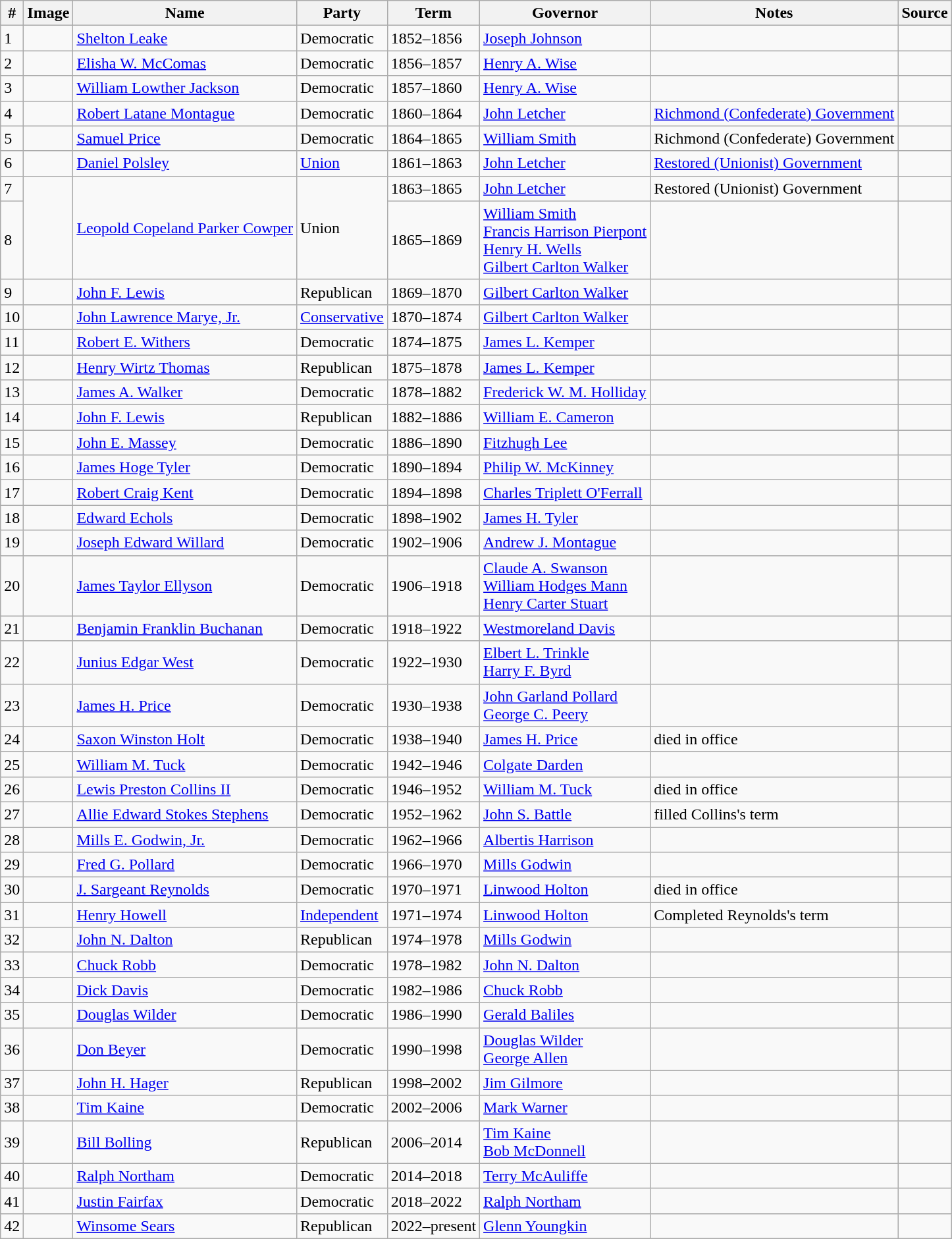<table class="wikitable">
<tr>
<th>#</th>
<th>Image</th>
<th>Name</th>
<th>Party</th>
<th>Term</th>
<th>Governor</th>
<th>Notes</th>
<th>Source</th>
</tr>
<tr>
<td>1</td>
<td></td>
<td><a href='#'>Shelton Leake</a></td>
<td>Democratic</td>
<td>1852–1856</td>
<td><a href='#'>Joseph Johnson</a></td>
<td></td>
<td></td>
</tr>
<tr>
<td>2</td>
<td></td>
<td><a href='#'>Elisha W. McComas</a></td>
<td>Democratic</td>
<td>1856–1857</td>
<td><a href='#'>Henry A. Wise</a></td>
<td></td>
<td></td>
</tr>
<tr>
<td>3</td>
<td></td>
<td><a href='#'>William Lowther Jackson</a></td>
<td>Democratic</td>
<td>1857–1860</td>
<td><a href='#'>Henry A. Wise</a></td>
<td></td>
<td></td>
</tr>
<tr>
<td>4</td>
<td></td>
<td><a href='#'>Robert Latane Montague</a></td>
<td>Democratic</td>
<td>1860–1864</td>
<td><a href='#'>John Letcher</a></td>
<td><a href='#'>Richmond (Confederate) Government</a></td>
<td></td>
</tr>
<tr>
<td>5</td>
<td></td>
<td><a href='#'>Samuel Price</a></td>
<td>Democratic</td>
<td>1864–1865</td>
<td><a href='#'>William Smith</a></td>
<td>Richmond (Confederate) Government</td>
<td></td>
</tr>
<tr>
<td>6</td>
<td></td>
<td><a href='#'>Daniel Polsley</a></td>
<td><a href='#'>Union</a></td>
<td>1861–1863</td>
<td><a href='#'>John Letcher</a></td>
<td><a href='#'>Restored (Unionist) Government</a></td>
<td></td>
</tr>
<tr>
<td>7</td>
<td rowspan=2></td>
<td rowspan=2><a href='#'>Leopold Copeland Parker Cowper</a></td>
<td rowspan=2>Union</td>
<td>1863–1865</td>
<td><a href='#'>John Letcher</a></td>
<td>Restored (Unionist) Government</td>
<td></td>
</tr>
<tr>
<td>8</td>
<td>1865–1869</td>
<td><a href='#'>William Smith</a><br><a href='#'>Francis Harrison Pierpont</a><br><a href='#'>Henry H. Wells</a><br><a href='#'>Gilbert Carlton Walker</a></td>
<td></td>
<td></td>
</tr>
<tr>
<td>9</td>
<td></td>
<td><a href='#'>John F. Lewis</a></td>
<td>Republican</td>
<td>1869–1870</td>
<td><a href='#'>Gilbert Carlton Walker</a></td>
<td></td>
<td></td>
</tr>
<tr>
<td>10</td>
<td></td>
<td><a href='#'>John Lawrence Marye, Jr.</a></td>
<td><a href='#'>Conservative</a></td>
<td>1870–1874</td>
<td><a href='#'>Gilbert Carlton Walker</a></td>
<td></td>
<td></td>
</tr>
<tr>
<td>11</td>
<td></td>
<td><a href='#'>Robert E. Withers</a></td>
<td>Democratic</td>
<td>1874–1875</td>
<td><a href='#'>James L. Kemper</a></td>
<td></td>
<td></td>
</tr>
<tr>
<td>12</td>
<td></td>
<td><a href='#'>Henry Wirtz Thomas</a></td>
<td>Republican</td>
<td>1875–1878</td>
<td><a href='#'>James L. Kemper</a></td>
<td></td>
<td></td>
</tr>
<tr>
<td>13</td>
<td></td>
<td><a href='#'>James A. Walker</a></td>
<td>Democratic</td>
<td>1878–1882</td>
<td><a href='#'>Frederick W. M. Holliday</a></td>
<td></td>
<td></td>
</tr>
<tr>
<td>14</td>
<td></td>
<td><a href='#'>John F. Lewis</a></td>
<td>Republican</td>
<td>1882–1886</td>
<td><a href='#'>William E. Cameron</a></td>
<td></td>
<td></td>
</tr>
<tr>
<td>15</td>
<td></td>
<td><a href='#'>John E. Massey</a></td>
<td>Democratic</td>
<td>1886–1890</td>
<td><a href='#'>Fitzhugh Lee</a></td>
<td></td>
<td></td>
</tr>
<tr>
<td>16</td>
<td></td>
<td><a href='#'>James Hoge Tyler</a></td>
<td>Democratic</td>
<td>1890–1894</td>
<td><a href='#'>Philip W. McKinney</a></td>
<td></td>
<td></td>
</tr>
<tr>
<td>17</td>
<td></td>
<td><a href='#'>Robert Craig Kent</a></td>
<td>Democratic</td>
<td>1894–1898</td>
<td><a href='#'>Charles Triplett O'Ferrall</a></td>
<td></td>
<td></td>
</tr>
<tr>
<td>18</td>
<td></td>
<td><a href='#'>Edward Echols</a></td>
<td>Democratic</td>
<td>1898–1902</td>
<td><a href='#'>James H. Tyler</a></td>
<td></td>
<td></td>
</tr>
<tr>
<td>19</td>
<td></td>
<td><a href='#'>Joseph Edward Willard</a></td>
<td>Democratic</td>
<td>1902–1906</td>
<td><a href='#'>Andrew J. Montague</a></td>
<td></td>
<td></td>
</tr>
<tr>
<td>20</td>
<td></td>
<td><a href='#'>James Taylor Ellyson</a></td>
<td>Democratic</td>
<td>1906–1918</td>
<td><a href='#'>Claude A. Swanson</a><br><a href='#'>William Hodges Mann</a><br><a href='#'>Henry Carter Stuart</a></td>
<td></td>
<td></td>
</tr>
<tr>
<td>21</td>
<td></td>
<td><a href='#'>Benjamin Franklin Buchanan</a></td>
<td>Democratic</td>
<td>1918–1922</td>
<td><a href='#'>Westmoreland Davis</a></td>
<td></td>
<td></td>
</tr>
<tr>
<td>22</td>
<td></td>
<td><a href='#'>Junius Edgar West</a></td>
<td>Democratic</td>
<td>1922–1930</td>
<td><a href='#'>Elbert L. Trinkle</a><br><a href='#'>Harry F. Byrd</a></td>
<td></td>
<td></td>
</tr>
<tr>
<td>23</td>
<td></td>
<td><a href='#'>James H. Price</a></td>
<td>Democratic</td>
<td>1930–1938</td>
<td><a href='#'>John Garland Pollard</a><br><a href='#'>George C. Peery</a></td>
<td></td>
<td></td>
</tr>
<tr>
<td>24</td>
<td></td>
<td><a href='#'>Saxon Winston Holt</a></td>
<td>Democratic</td>
<td>1938–1940</td>
<td><a href='#'>James H. Price</a></td>
<td>died in office</td>
<td></td>
</tr>
<tr>
<td>25</td>
<td></td>
<td><a href='#'>William M. Tuck</a></td>
<td>Democratic</td>
<td>1942–1946</td>
<td><a href='#'>Colgate Darden</a></td>
<td></td>
<td></td>
</tr>
<tr>
<td>26</td>
<td></td>
<td><a href='#'>Lewis Preston Collins II</a></td>
<td>Democratic</td>
<td>1946–1952</td>
<td><a href='#'>William M. Tuck</a></td>
<td>died in office</td>
<td></td>
</tr>
<tr>
<td>27</td>
<td></td>
<td><a href='#'>Allie Edward Stokes Stephens</a></td>
<td>Democratic</td>
<td>1952–1962</td>
<td><a href='#'>John S. Battle</a></td>
<td>filled Collins's term</td>
<td></td>
</tr>
<tr>
<td>28</td>
<td></td>
<td><a href='#'>Mills E. Godwin, Jr.</a></td>
<td>Democratic</td>
<td>1962–1966</td>
<td><a href='#'>Albertis Harrison</a></td>
<td></td>
<td></td>
</tr>
<tr>
<td>29</td>
<td></td>
<td><a href='#'>Fred G. Pollard</a></td>
<td>Democratic</td>
<td>1966–1970</td>
<td><a href='#'>Mills Godwin</a></td>
<td></td>
<td></td>
</tr>
<tr>
<td>30</td>
<td></td>
<td><a href='#'>J. Sargeant Reynolds</a></td>
<td>Democratic</td>
<td>1970–1971</td>
<td><a href='#'>Linwood Holton</a></td>
<td>died in office</td>
<td></td>
</tr>
<tr>
<td>31</td>
<td></td>
<td><a href='#'>Henry Howell</a></td>
<td><a href='#'>Independent</a></td>
<td>1971–1974</td>
<td><a href='#'>Linwood Holton</a></td>
<td>Completed Reynolds's term</td>
<td></td>
</tr>
<tr>
<td>32</td>
<td></td>
<td><a href='#'>John N. Dalton</a></td>
<td>Republican</td>
<td>1974–1978</td>
<td><a href='#'>Mills Godwin</a></td>
<td></td>
<td></td>
</tr>
<tr>
<td>33</td>
<td></td>
<td><a href='#'>Chuck Robb</a></td>
<td>Democratic</td>
<td>1978–1982</td>
<td><a href='#'>John N. Dalton</a></td>
<td></td>
<td></td>
</tr>
<tr>
<td>34</td>
<td></td>
<td><a href='#'>Dick Davis</a></td>
<td>Democratic</td>
<td>1982–1986</td>
<td><a href='#'>Chuck Robb</a></td>
<td></td>
<td></td>
</tr>
<tr>
<td>35</td>
<td></td>
<td><a href='#'>Douglas Wilder</a></td>
<td>Democratic</td>
<td>1986–1990</td>
<td><a href='#'>Gerald Baliles</a></td>
<td></td>
<td></td>
</tr>
<tr>
<td>36</td>
<td></td>
<td><a href='#'>Don Beyer</a></td>
<td>Democratic</td>
<td>1990–1998</td>
<td><a href='#'>Douglas Wilder</a><br><a href='#'>George Allen</a></td>
<td></td>
<td></td>
</tr>
<tr>
<td>37</td>
<td></td>
<td><a href='#'>John H. Hager</a></td>
<td>Republican</td>
<td>1998–2002</td>
<td><a href='#'>Jim Gilmore</a></td>
<td></td>
<td></td>
</tr>
<tr>
<td>38</td>
<td></td>
<td><a href='#'>Tim Kaine</a></td>
<td>Democratic</td>
<td>2002–2006</td>
<td><a href='#'>Mark Warner</a></td>
<td></td>
<td></td>
</tr>
<tr>
<td>39</td>
<td></td>
<td><a href='#'>Bill Bolling</a></td>
<td>Republican</td>
<td>2006–2014</td>
<td><a href='#'>Tim Kaine</a><br><a href='#'>Bob McDonnell</a></td>
<td></td>
<td></td>
</tr>
<tr>
<td>40</td>
<td></td>
<td><a href='#'>Ralph Northam</a></td>
<td>Democratic</td>
<td>2014–2018</td>
<td><a href='#'>Terry McAuliffe</a></td>
<td></td>
<td></td>
</tr>
<tr>
<td>41</td>
<td></td>
<td><a href='#'>Justin Fairfax</a></td>
<td>Democratic</td>
<td>2018–2022</td>
<td><a href='#'>Ralph Northam</a></td>
<td></td>
<td></td>
</tr>
<tr>
<td>42</td>
<td></td>
<td><a href='#'>Winsome Sears</a></td>
<td>Republican</td>
<td>2022–present</td>
<td><a href='#'>Glenn Youngkin</a></td>
<td></td>
<td></td>
</tr>
</table>
